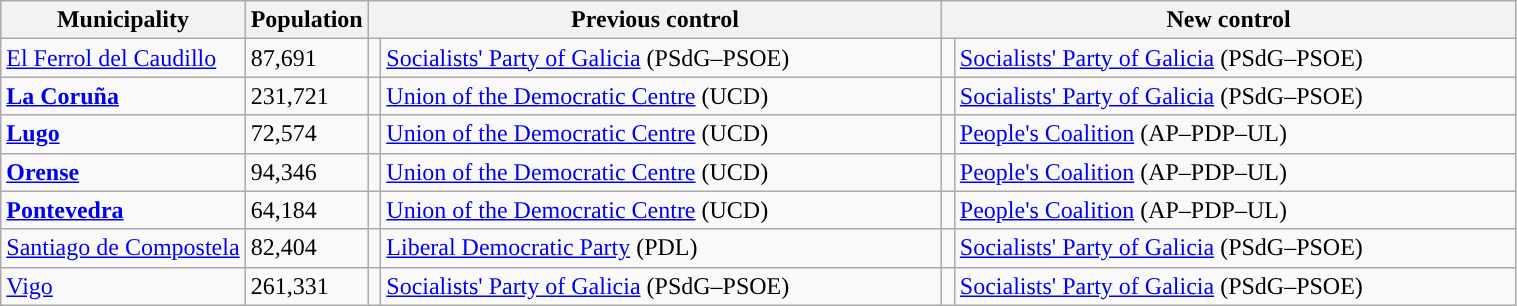<table class="wikitable sortable">
<tr>
<th>Municipality</th>
<th>Population</th>
<th colspan="2" style="width:375px;">Previous control</th>
<th colspan="2" style="width:375px;">New control</th>
</tr>
<tr>
<td><a href='#'>El Ferrol del Caudillo</a></td>
<td>87,691</td>
<td width="1" style="color:inherit;background:"></td>
<td><a href='#'>Socialists' Party of Galicia</a> (PSdG–PSOE)</td>
<td width="1" style="color:inherit;background:"></td>
<td><a href='#'>Socialists' Party of Galicia</a> (PSdG–PSOE)</td>
</tr>
<tr>
<td><strong><a href='#'>La Coruña</a></strong></td>
<td>231,721</td>
<td style="color:inherit;background:"></td>
<td><a href='#'>Union of the Democratic Centre</a> (UCD)</td>
<td style="color:inherit;background:"></td>
<td><a href='#'>Socialists' Party of Galicia</a> (PSdG–PSOE)</td>
</tr>
<tr>
<td><strong><a href='#'>Lugo</a></strong></td>
<td>72,574</td>
<td style="color:inherit;background:"></td>
<td><a href='#'>Union of the Democratic Centre</a> (UCD)</td>
<td style="color:inherit;background:"></td>
<td><a href='#'>People's Coalition</a> (AP–PDP–UL) </td>
</tr>
<tr>
<td><strong><a href='#'>Orense</a></strong></td>
<td>94,346</td>
<td style="color:inherit;background:"></td>
<td><a href='#'>Union of the Democratic Centre</a> (UCD)</td>
<td style="color:inherit;background:"></td>
<td><a href='#'>People's Coalition</a> (AP–PDP–UL)</td>
</tr>
<tr>
<td><strong><a href='#'>Pontevedra</a></strong></td>
<td>64,184</td>
<td style="color:inherit;background:"></td>
<td><a href='#'>Union of the Democratic Centre</a> (UCD)</td>
<td style="color:inherit;background:"></td>
<td><a href='#'>People's Coalition</a> (AP–PDP–UL) </td>
</tr>
<tr>
<td><a href='#'>Santiago de Compostela</a></td>
<td>82,404</td>
<td style="color:inherit;background:"></td>
<td><a href='#'>Liberal Democratic Party</a> (PDL)</td>
<td style="color:inherit;background:"></td>
<td><a href='#'>Socialists' Party of Galicia</a> (PSdG–PSOE) </td>
</tr>
<tr>
<td><a href='#'>Vigo</a></td>
<td>261,331</td>
<td style="color:inherit;background:"></td>
<td><a href='#'>Socialists' Party of Galicia</a> (PSdG–PSOE)</td>
<td style="color:inherit;background:"></td>
<td><a href='#'>Socialists' Party of Galicia</a> (PSdG–PSOE)</td>
</tr>
</table>
